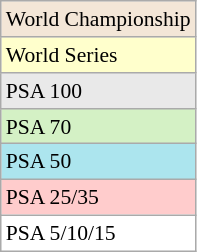<table class=wikitable style=float:left;margin-right:1em;font-size:90%>
<tr style="background:#F3E6D7;">
<td>World Championship</td>
</tr>
<tr style="background:#ffc;">
<td>World Series</td>
</tr>
<tr style="background:#E9E9E9;">
<td>PSA 100</td>
</tr>
<tr style="background:#D4F1C5;">
<td>PSA 70</td>
</tr>
<tr style="background:#ACE5EE;">
<td>PSA 50</td>
</tr>
<tr style="background:#ffcccc;">
<td>PSA 25/35</td>
</tr>
<tr style="background:#fff;">
<td>PSA 5/10/15</td>
</tr>
</table>
